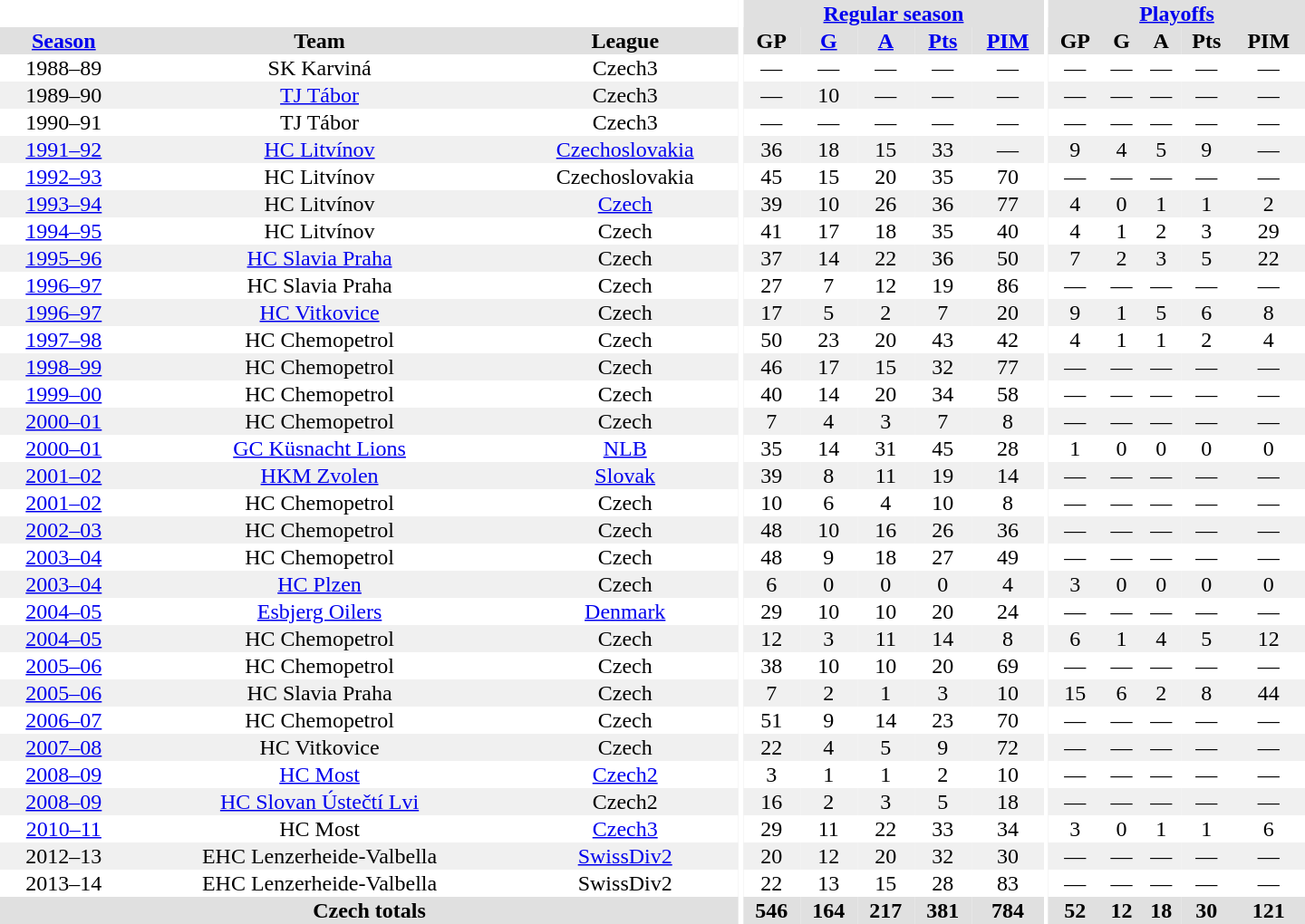<table border="0" cellpadding="1" cellspacing="0" style="text-align:center; width:60em">
<tr bgcolor="#e0e0e0">
<th colspan="3" bgcolor="#ffffff"></th>
<th rowspan="99" bgcolor="#ffffff"></th>
<th colspan="5"><a href='#'>Regular season</a></th>
<th rowspan="99" bgcolor="#ffffff"></th>
<th colspan="5"><a href='#'>Playoffs</a></th>
</tr>
<tr bgcolor="#e0e0e0">
<th><a href='#'>Season</a></th>
<th>Team</th>
<th>League</th>
<th>GP</th>
<th><a href='#'>G</a></th>
<th><a href='#'>A</a></th>
<th><a href='#'>Pts</a></th>
<th><a href='#'>PIM</a></th>
<th>GP</th>
<th>G</th>
<th>A</th>
<th>Pts</th>
<th>PIM</th>
</tr>
<tr>
<td>1988–89</td>
<td>SK Karviná</td>
<td>Czech3</td>
<td>—</td>
<td>—</td>
<td>—</td>
<td>—</td>
<td>—</td>
<td>—</td>
<td>—</td>
<td>—</td>
<td>—</td>
<td>—</td>
</tr>
<tr bgcolor="#f0f0f0">
<td>1989–90</td>
<td><a href='#'>TJ Tábor</a></td>
<td>Czech3</td>
<td>—</td>
<td>10</td>
<td>—</td>
<td>—</td>
<td>—</td>
<td>—</td>
<td>—</td>
<td>—</td>
<td>—</td>
<td>—</td>
</tr>
<tr>
<td>1990–91</td>
<td>TJ Tábor</td>
<td>Czech3</td>
<td>—</td>
<td>—</td>
<td>—</td>
<td>—</td>
<td>—</td>
<td>—</td>
<td>—</td>
<td>—</td>
<td>—</td>
<td>—</td>
</tr>
<tr bgcolor="#f0f0f0">
<td><a href='#'>1991–92</a></td>
<td><a href='#'>HC Litvínov</a></td>
<td><a href='#'>Czechoslovakia</a></td>
<td>36</td>
<td>18</td>
<td>15</td>
<td>33</td>
<td>—</td>
<td>9</td>
<td>4</td>
<td>5</td>
<td>9</td>
<td>—</td>
</tr>
<tr>
<td><a href='#'>1992–93</a></td>
<td>HC Litvínov</td>
<td>Czechoslovakia</td>
<td>45</td>
<td>15</td>
<td>20</td>
<td>35</td>
<td>70</td>
<td>—</td>
<td>—</td>
<td>—</td>
<td>—</td>
<td>—</td>
</tr>
<tr bgcolor="#f0f0f0">
<td><a href='#'>1993–94</a></td>
<td>HC Litvínov</td>
<td><a href='#'>Czech</a></td>
<td>39</td>
<td>10</td>
<td>26</td>
<td>36</td>
<td>77</td>
<td>4</td>
<td>0</td>
<td>1</td>
<td>1</td>
<td>2</td>
</tr>
<tr>
<td><a href='#'>1994–95</a></td>
<td>HC Litvínov</td>
<td>Czech</td>
<td>41</td>
<td>17</td>
<td>18</td>
<td>35</td>
<td>40</td>
<td>4</td>
<td>1</td>
<td>2</td>
<td>3</td>
<td>29</td>
</tr>
<tr bgcolor="#f0f0f0">
<td><a href='#'>1995–96</a></td>
<td><a href='#'>HC Slavia Praha</a></td>
<td>Czech</td>
<td>37</td>
<td>14</td>
<td>22</td>
<td>36</td>
<td>50</td>
<td>7</td>
<td>2</td>
<td>3</td>
<td>5</td>
<td>22</td>
</tr>
<tr>
<td><a href='#'>1996–97</a></td>
<td>HC Slavia Praha</td>
<td>Czech</td>
<td>27</td>
<td>7</td>
<td>12</td>
<td>19</td>
<td>86</td>
<td>—</td>
<td>—</td>
<td>—</td>
<td>—</td>
<td>—</td>
</tr>
<tr bgcolor="#f0f0f0">
<td><a href='#'>1996–97</a></td>
<td><a href='#'>HC Vitkovice</a></td>
<td>Czech</td>
<td>17</td>
<td>5</td>
<td>2</td>
<td>7</td>
<td>20</td>
<td>9</td>
<td>1</td>
<td>5</td>
<td>6</td>
<td>8</td>
</tr>
<tr>
<td><a href='#'>1997–98</a></td>
<td>HC Chemopetrol</td>
<td>Czech</td>
<td>50</td>
<td>23</td>
<td>20</td>
<td>43</td>
<td>42</td>
<td>4</td>
<td>1</td>
<td>1</td>
<td>2</td>
<td>4</td>
</tr>
<tr bgcolor="#f0f0f0">
<td><a href='#'>1998–99</a></td>
<td>HC Chemopetrol</td>
<td>Czech</td>
<td>46</td>
<td>17</td>
<td>15</td>
<td>32</td>
<td>77</td>
<td>—</td>
<td>—</td>
<td>—</td>
<td>—</td>
<td>—</td>
</tr>
<tr>
<td><a href='#'>1999–00</a></td>
<td>HC Chemopetrol</td>
<td>Czech</td>
<td>40</td>
<td>14</td>
<td>20</td>
<td>34</td>
<td>58</td>
<td>—</td>
<td>—</td>
<td>—</td>
<td>—</td>
<td>—</td>
</tr>
<tr bgcolor="#f0f0f0">
<td><a href='#'>2000–01</a></td>
<td>HC Chemopetrol</td>
<td>Czech</td>
<td>7</td>
<td>4</td>
<td>3</td>
<td>7</td>
<td>8</td>
<td>—</td>
<td>—</td>
<td>—</td>
<td>—</td>
<td>—</td>
</tr>
<tr>
<td><a href='#'>2000–01</a></td>
<td><a href='#'>GC Küsnacht Lions</a></td>
<td><a href='#'>NLB</a></td>
<td>35</td>
<td>14</td>
<td>31</td>
<td>45</td>
<td>28</td>
<td>1</td>
<td>0</td>
<td>0</td>
<td>0</td>
<td>0</td>
</tr>
<tr bgcolor="#f0f0f0">
<td><a href='#'>2001–02</a></td>
<td><a href='#'>HKM Zvolen</a></td>
<td><a href='#'>Slovak</a></td>
<td>39</td>
<td>8</td>
<td>11</td>
<td>19</td>
<td>14</td>
<td>—</td>
<td>—</td>
<td>—</td>
<td>—</td>
<td>—</td>
</tr>
<tr>
<td><a href='#'>2001–02</a></td>
<td>HC Chemopetrol</td>
<td>Czech</td>
<td>10</td>
<td>6</td>
<td>4</td>
<td>10</td>
<td>8</td>
<td>—</td>
<td>—</td>
<td>—</td>
<td>—</td>
<td>—</td>
</tr>
<tr bgcolor="#f0f0f0">
<td><a href='#'>2002–03</a></td>
<td>HC Chemopetrol</td>
<td>Czech</td>
<td>48</td>
<td>10</td>
<td>16</td>
<td>26</td>
<td>36</td>
<td>—</td>
<td>—</td>
<td>—</td>
<td>—</td>
<td>—</td>
</tr>
<tr>
<td><a href='#'>2003–04</a></td>
<td>HC Chemopetrol</td>
<td>Czech</td>
<td>48</td>
<td>9</td>
<td>18</td>
<td>27</td>
<td>49</td>
<td>—</td>
<td>—</td>
<td>—</td>
<td>—</td>
<td>—</td>
</tr>
<tr bgcolor="#f0f0f0">
<td><a href='#'>2003–04</a></td>
<td><a href='#'>HC Plzen</a></td>
<td>Czech</td>
<td>6</td>
<td>0</td>
<td>0</td>
<td>0</td>
<td>4</td>
<td>3</td>
<td>0</td>
<td>0</td>
<td>0</td>
<td>0</td>
</tr>
<tr>
<td><a href='#'>2004–05</a></td>
<td><a href='#'>Esbjerg Oilers</a></td>
<td><a href='#'>Denmark</a></td>
<td>29</td>
<td>10</td>
<td>10</td>
<td>20</td>
<td>24</td>
<td>—</td>
<td>—</td>
<td>—</td>
<td>—</td>
<td>—</td>
</tr>
<tr bgcolor="#f0f0f0">
<td><a href='#'>2004–05</a></td>
<td>HC Chemopetrol</td>
<td>Czech</td>
<td>12</td>
<td>3</td>
<td>11</td>
<td>14</td>
<td>8</td>
<td>6</td>
<td>1</td>
<td>4</td>
<td>5</td>
<td>12</td>
</tr>
<tr>
<td><a href='#'>2005–06</a></td>
<td>HC Chemopetrol</td>
<td>Czech</td>
<td>38</td>
<td>10</td>
<td>10</td>
<td>20</td>
<td>69</td>
<td>—</td>
<td>—</td>
<td>—</td>
<td>—</td>
<td>—</td>
</tr>
<tr bgcolor="#f0f0f0">
<td><a href='#'>2005–06</a></td>
<td>HC Slavia Praha</td>
<td>Czech</td>
<td>7</td>
<td>2</td>
<td>1</td>
<td>3</td>
<td>10</td>
<td>15</td>
<td>6</td>
<td>2</td>
<td>8</td>
<td>44</td>
</tr>
<tr>
<td><a href='#'>2006–07</a></td>
<td>HC Chemopetrol</td>
<td>Czech</td>
<td>51</td>
<td>9</td>
<td>14</td>
<td>23</td>
<td>70</td>
<td>—</td>
<td>—</td>
<td>—</td>
<td>—</td>
<td>—</td>
</tr>
<tr bgcolor="#f0f0f0">
<td><a href='#'>2007–08</a></td>
<td>HC Vitkovice</td>
<td>Czech</td>
<td>22</td>
<td>4</td>
<td>5</td>
<td>9</td>
<td>72</td>
<td>—</td>
<td>—</td>
<td>—</td>
<td>—</td>
<td>—</td>
</tr>
<tr>
<td><a href='#'>2008–09</a></td>
<td><a href='#'>HC Most</a></td>
<td><a href='#'>Czech2</a></td>
<td>3</td>
<td>1</td>
<td>1</td>
<td>2</td>
<td>10</td>
<td>—</td>
<td>—</td>
<td>—</td>
<td>—</td>
<td>—</td>
</tr>
<tr bgcolor="#f0f0f0">
<td><a href='#'>2008–09</a></td>
<td><a href='#'>HC Slovan Ústečtí Lvi</a></td>
<td>Czech2</td>
<td>16</td>
<td>2</td>
<td>3</td>
<td>5</td>
<td>18</td>
<td>—</td>
<td>—</td>
<td>—</td>
<td>—</td>
<td>—</td>
</tr>
<tr>
<td><a href='#'>2010–11</a></td>
<td>HC Most</td>
<td><a href='#'>Czech3</a></td>
<td>29</td>
<td>11</td>
<td>22</td>
<td>33</td>
<td>34</td>
<td>3</td>
<td>0</td>
<td>1</td>
<td>1</td>
<td>6</td>
</tr>
<tr bgcolor="#f0f0f0">
<td>2012–13</td>
<td>EHC Lenzerheide-Valbella</td>
<td><a href='#'>SwissDiv2</a></td>
<td>20</td>
<td>12</td>
<td>20</td>
<td>32</td>
<td>30</td>
<td>—</td>
<td>—</td>
<td>—</td>
<td>—</td>
<td>—</td>
</tr>
<tr>
<td>2013–14</td>
<td>EHC Lenzerheide-Valbella</td>
<td>SwissDiv2</td>
<td>22</td>
<td>13</td>
<td>15</td>
<td>28</td>
<td>83</td>
<td>—</td>
<td>—</td>
<td>—</td>
<td>—</td>
<td>—</td>
</tr>
<tr>
</tr>
<tr ALIGN="center" bgcolor="#e0e0e0">
<th colspan="3">Czech totals</th>
<th ALIGN="center">546</th>
<th ALIGN="center">164</th>
<th ALIGN="center">217</th>
<th ALIGN="center">381</th>
<th ALIGN="center">784</th>
<th ALIGN="center">52</th>
<th ALIGN="center">12</th>
<th ALIGN="center">18</th>
<th ALIGN="center">30</th>
<th ALIGN="center">121</th>
</tr>
</table>
